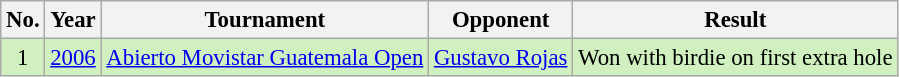<table class="wikitable" style="font-size:95%;">
<tr>
<th>No.</th>
<th>Year</th>
<th>Tournament</th>
<th>Opponent</th>
<th>Result</th>
</tr>
<tr style="background:#D0F0C0;">
<td align=center>1</td>
<td><a href='#'>2006</a></td>
<td><a href='#'>Abierto Movistar Guatemala Open</a></td>
<td> <a href='#'>Gustavo Rojas</a></td>
<td>Won with birdie on first extra hole</td>
</tr>
</table>
